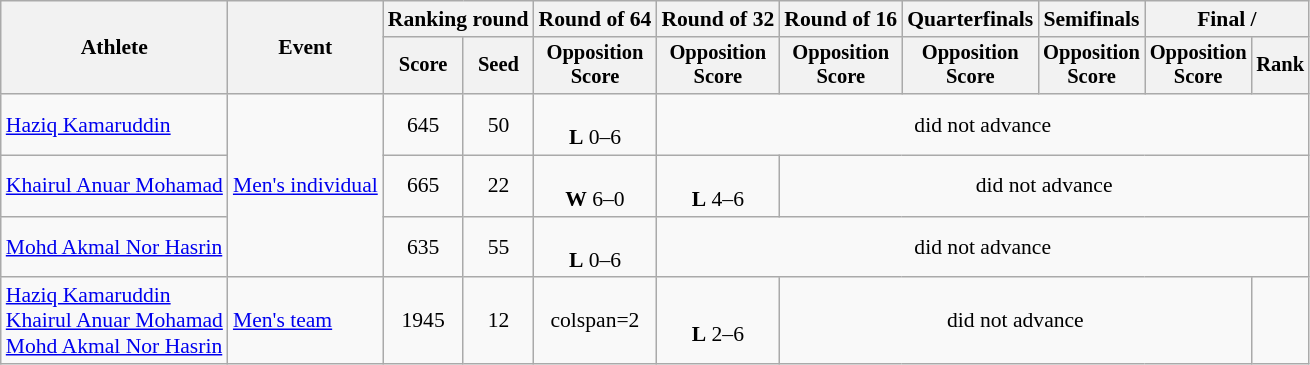<table class="wikitable" style="font-size:90%">
<tr>
<th rowspan=2>Athlete</th>
<th rowspan=2>Event</th>
<th colspan="2">Ranking round</th>
<th>Round of 64</th>
<th>Round of 32</th>
<th>Round of 16</th>
<th>Quarterfinals</th>
<th>Semifinals</th>
<th colspan="2">Final / </th>
</tr>
<tr style="font-size:95%">
<th>Score</th>
<th>Seed</th>
<th>Opposition<br>Score</th>
<th>Opposition<br>Score</th>
<th>Opposition<br>Score</th>
<th>Opposition<br>Score</th>
<th>Opposition<br>Score</th>
<th>Opposition<br>Score</th>
<th>Rank</th>
</tr>
<tr align=center>
<td align=left><a href='#'>Haziq Kamaruddin</a></td>
<td align=left rowspan=3><a href='#'>Men's individual</a></td>
<td>645</td>
<td>50</td>
<td><br><strong>L</strong> 0–6</td>
<td colspan=6>did not advance</td>
</tr>
<tr align=center>
<td align=left><a href='#'>Khairul Anuar Mohamad</a></td>
<td>665</td>
<td>22</td>
<td><br><strong>W</strong> 6–0</td>
<td><br><strong>L</strong> 4–6</td>
<td colspan=5>did not advance</td>
</tr>
<tr align=center>
<td align=left><a href='#'>Mohd Akmal Nor Hasrin</a></td>
<td>635</td>
<td>55</td>
<td><br><strong>L</strong> 0–6</td>
<td colspan=6>did not advance</td>
</tr>
<tr align=center>
<td align=left><a href='#'>Haziq Kamaruddin</a><br><a href='#'>Khairul Anuar Mohamad</a><br><a href='#'>Mohd Akmal Nor Hasrin</a></td>
<td align=left><a href='#'>Men's team</a></td>
<td>1945</td>
<td>12</td>
<td>colspan=2 </td>
<td><br><strong>L</strong> 2–6</td>
<td colspan=4>did not advance</td>
</tr>
</table>
